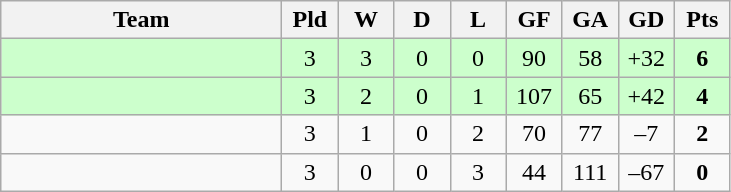<table class="wikitable" style="text-align: center;">
<tr>
<th width="180">Team</th>
<th width="30">Pld</th>
<th width="30">W</th>
<th width="30">D</th>
<th width="30">L</th>
<th width="30">GF</th>
<th width="30">GA</th>
<th width="30">GD</th>
<th width="30">Pts</th>
</tr>
<tr bgcolor=#ccffcc>
<td align="left"></td>
<td>3</td>
<td>3</td>
<td>0</td>
<td>0</td>
<td>90</td>
<td>58</td>
<td>+32</td>
<td><strong>6</strong></td>
</tr>
<tr bgcolor=#ccffcc>
<td align="left"></td>
<td>3</td>
<td>2</td>
<td>0</td>
<td>1</td>
<td>107</td>
<td>65</td>
<td>+42</td>
<td><strong>4</strong></td>
</tr>
<tr>
<td align="left"></td>
<td>3</td>
<td>1</td>
<td>0</td>
<td>2</td>
<td>70</td>
<td>77</td>
<td>–7</td>
<td><strong>2</strong></td>
</tr>
<tr>
<td align="left"></td>
<td>3</td>
<td>0</td>
<td>0</td>
<td>3</td>
<td>44</td>
<td>111</td>
<td>–67</td>
<td><strong>0</strong></td>
</tr>
</table>
